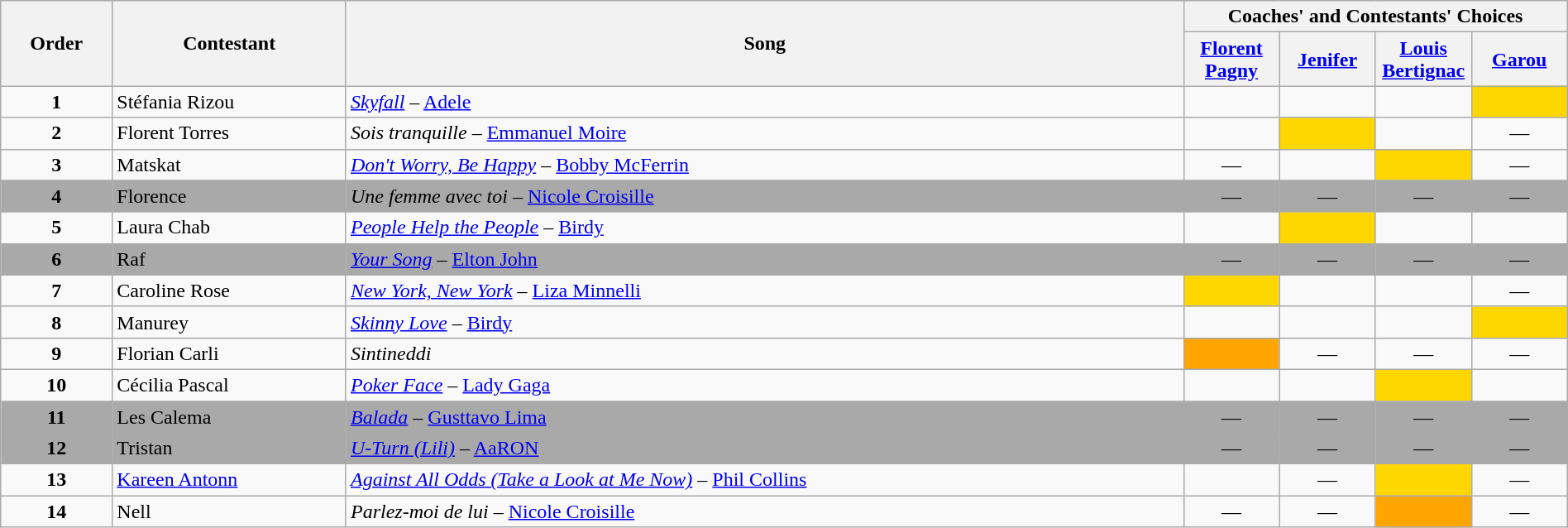<table class="wikitable" style="width:100%;">
<tr>
<th rowspan=2>Order</th>
<th rowspan=2>Contestant</th>
<th rowspan=2>Song</th>
<th colspan=4>Coaches' and Contestants' Choices</th>
</tr>
<tr>
<th width="70"><a href='#'>Florent Pagny</a></th>
<th width="70"><a href='#'>Jenifer</a></th>
<th width="70"><a href='#'>Louis Bertignac</a></th>
<th width="70"><a href='#'>Garou</a></th>
</tr>
<tr>
<td align="center"><strong>1</strong></td>
<td>Stéfania Rizou</td>
<td><em><a href='#'>Skyfall</a></em> – <a href='#'>Adele</a></td>
<td style="text-align:center;"></td>
<td style="text-align:center;"></td>
<td style="text-align:center;"></td>
<td style="background:gold;text-align:center;"></td>
</tr>
<tr>
<td align="center"><strong>2</strong></td>
<td>Florent Torres</td>
<td><em>Sois tranquille</em> – <a href='#'>Emmanuel Moire</a></td>
<td style="text-align:center;"></td>
<td style="background:gold;text-align:center;"></td>
<td style="text-align:center;"></td>
<td align="center">—</td>
</tr>
<tr>
<td align="center"><strong>3</strong></td>
<td>Matskat</td>
<td><em><a href='#'>Don't Worry, Be Happy</a></em> – <a href='#'>Bobby McFerrin</a></td>
<td align="center">—</td>
<td style="text-align:center;"></td>
<td style="background:gold;text-align:center;"></td>
<td align="center">—</td>
</tr>
<tr>
<td style="background:darkgrey;text-align:center;"><strong>4</strong></td>
<td style="background:darkgrey;text-align:left;">Florence</td>
<td style="background:darkgrey;text-align:left;"><em>Une femme avec toi</em> – <a href='#'>Nicole Croisille</a></td>
<td style="background:darkgrey;text-align:center;">—</td>
<td style="background:darkgrey;text-align:center;">—</td>
<td style="background:darkgrey;text-align:center;">—</td>
<td style="background:darkgrey;text-align:center;">—</td>
</tr>
<tr>
<td align="center"><strong>5</strong></td>
<td>Laura Chab</td>
<td><em><a href='#'>People Help the People</a></em> – <a href='#'>Birdy</a></td>
<td style="text-align:center;"></td>
<td style="background:gold;text-align:center;"></td>
<td style="text-align:center;"></td>
<td style="text-align:center;"></td>
</tr>
<tr>
<td style="background:darkgrey;text-align:center;"><strong>6</strong></td>
<td style="background:darkgrey;text-align:left;">Raf</td>
<td style="background:darkgrey;text-align:left;"><em><a href='#'>Your Song</a></em> – <a href='#'>Elton John</a></td>
<td style="background:darkgrey;text-align:center;">—</td>
<td style="background:darkgrey;text-align:center;">—</td>
<td style="background:darkgrey;text-align:center;">—</td>
<td style="background:darkgrey;text-align:center;">—</td>
</tr>
<tr>
<td align="center"><strong>7</strong></td>
<td>Caroline Rose</td>
<td><em><a href='#'>New York, New York</a></em> – <a href='#'>Liza Minnelli</a></td>
<td style="background:gold;text-align:center;"></td>
<td style="text-align:center;"></td>
<td style="text-align:center;"></td>
<td align="center">—</td>
</tr>
<tr>
<td align="center"><strong>8</strong></td>
<td>Manurey</td>
<td><em><a href='#'>Skinny Love</a></em> – <a href='#'>Birdy</a></td>
<td style="text-align:center;"></td>
<td style="text-align:center;"></td>
<td style="text-align:center;"></td>
<td style="background:gold;text-align:center;"></td>
</tr>
<tr>
<td align="center"><strong>9</strong></td>
<td>Florian Carli</td>
<td><em>Sintineddi</em></td>
<td style="background:orange;text-align:center;"></td>
<td align="center">—</td>
<td align="center">—</td>
<td align="center">—</td>
</tr>
<tr>
<td align="center"><strong>10</strong></td>
<td>Cécilia Pascal</td>
<td><em><a href='#'>Poker Face</a></em> – <a href='#'>Lady Gaga</a></td>
<td style="text-align:center;"></td>
<td style="text-align:center;"></td>
<td style="background:gold;text-align:center;"></td>
<td style="text-align:center;"></td>
</tr>
<tr>
<td style="background:darkgrey;text-align:center;"><strong>11</strong></td>
<td style="background:darkgrey;text-align:left;">Les Calema</td>
<td style="background:darkgrey;text-align:left;"><em><a href='#'>Balada</a></em> – <a href='#'>Gusttavo Lima</a></td>
<td style="background:darkgrey;text-align:center;">—</td>
<td style="background:darkgrey;text-align:center;">—</td>
<td style="background:darkgrey;text-align:center;">—</td>
<td style="background:darkgrey;text-align:center;">—</td>
</tr>
<tr>
<td style="background:darkgrey;text-align:center;"><strong>12</strong></td>
<td style="background:darkgrey;text-align:left;">Tristan</td>
<td style="background:darkgrey;text-align:left;"><em><a href='#'>U-Turn (Lili)</a></em> – <a href='#'>AaRON</a></td>
<td style="background:darkgrey;text-align:center;">—</td>
<td style="background:darkgrey;text-align:center;">—</td>
<td style="background:darkgrey;text-align:center;">—</td>
<td style="background:darkgrey;text-align:center;">—</td>
</tr>
<tr>
<td align="center"><strong>13</strong></td>
<td><a href='#'>Kareen Antonn</a></td>
<td><em><a href='#'>Against All Odds (Take a Look at Me Now)</a></em> – <a href='#'>Phil Collins</a></td>
<td style="text-align:center;"></td>
<td align="center">—</td>
<td style="background:gold;text-align:center;"></td>
<td align="center">—</td>
</tr>
<tr>
<td align="center"><strong>14</strong></td>
<td>Nell</td>
<td><em>Parlez-moi de lui</em> – <a href='#'>Nicole Croisille</a></td>
<td align="center">—</td>
<td align="center">—</td>
<td style="background:orange;text-align:center;"></td>
<td align="center">—</td>
</tr>
</table>
